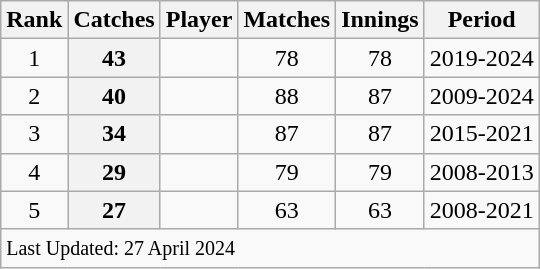<table class="wikitable">
<tr>
<th>Rank</th>
<th>Catches</th>
<th>Player</th>
<th>Matches</th>
<th>Innings</th>
<th>Period</th>
</tr>
<tr>
<td align=center>1</td>
<th scope=row style=text-align:center;>43</th>
<td></td>
<td align=center>78</td>
<td align=center>78</td>
<td>2019-2024</td>
</tr>
<tr>
<td align=center>2</td>
<th scope=row style=text-align:center;>40</th>
<td></td>
<td align=center>88</td>
<td align=center>87</td>
<td>2009-2024</td>
</tr>
<tr>
<td align=center>3</td>
<th scope=row style=text-align:center;>34</th>
<td></td>
<td align=center>87</td>
<td align=center>87</td>
<td>2015-2021</td>
</tr>
<tr>
<td align=center>4</td>
<th scope=row style=text-align:center;>29</th>
<td></td>
<td align=center>79</td>
<td align=center>79</td>
<td>2008-2013</td>
</tr>
<tr>
<td align=center>5</td>
<th scope=row style=text-align:center;>27</th>
<td></td>
<td align=center>63</td>
<td align=center>63</td>
<td>2008-2021</td>
</tr>
<tr class=sortbottom>
<td colspan=6><small>Last Updated: 27 April 2024</small></td>
</tr>
</table>
